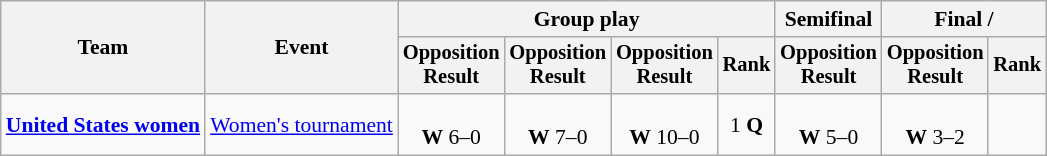<table class=wikitable style=font-size:90%;text-align:center>
<tr>
<th rowspan=2>Team</th>
<th rowspan=2>Event</th>
<th colspan=4>Group play</th>
<th>Semifinal</th>
<th colspan=2>Final / </th>
</tr>
<tr style=font-size:95%>
<th>Opposition<br>Result</th>
<th>Opposition<br>Result</th>
<th>Opposition<br>Result</th>
<th>Rank</th>
<th>Opposition<br>Result</th>
<th>Opposition<br>Result</th>
<th>Rank</th>
</tr>
<tr>
<td align=left><strong><a href='#'>United States women</a></strong></td>
<td align=left><a href='#'>Women's tournament</a></td>
<td><br><strong>W</strong> 6–0</td>
<td><br><strong>W</strong> 7–0</td>
<td><br><strong>W</strong> 10–0</td>
<td>1 <strong>Q</strong></td>
<td><br><strong>W</strong> 5–0</td>
<td><br><strong>W</strong> 3–2</td>
<td></td>
</tr>
</table>
